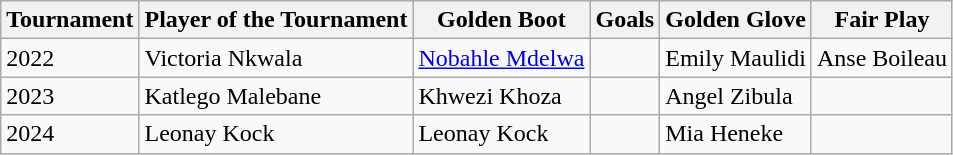<table class="wikitable">
<tr>
<th>Tournament</th>
<th>Player of the Tournament</th>
<th>Golden Boot</th>
<th>Goals</th>
<th>Golden Glove</th>
<th>Fair Play</th>
</tr>
<tr>
<td>2022</td>
<td> Victoria Nkwala</td>
<td><a href='#'>Nobahle Mdelwa</a></td>
<td></td>
<td> Emily Maulidi</td>
<td> Anse Boileau</td>
</tr>
<tr>
<td>2023</td>
<td> Katlego Malebane</td>
<td> Khwezi Khoza</td>
<td></td>
<td> Angel Zibula</td>
<td></td>
</tr>
<tr>
<td>2024</td>
<td> Leonay Kock</td>
<td> Leonay Kock</td>
<td></td>
<td> Mia Heneke</td>
<td></td>
</tr>
</table>
